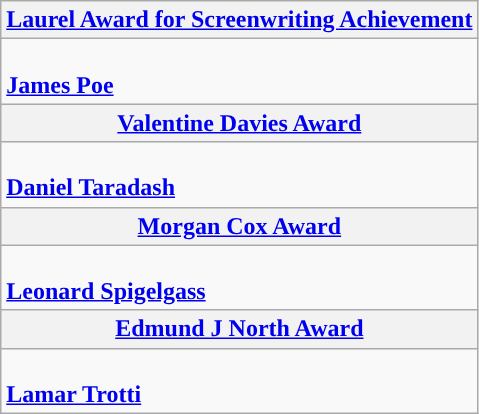<table class="wikitable" style="width=">
<tr>
<th colspan="2" style="background:"><a href='#'>Laurel Award for Screenwriting Achievement</a></th>
</tr>
<tr>
<td colspan="2" style="vertical-align:top;"><br><strong><a href='#'>James Poe</a></strong></td>
</tr>
<tr>
<th colspan="2" style="background:"><a href='#'>Valentine Davies Award</a></th>
</tr>
<tr>
<td colspan="2" style="vertical-align:top;"><br><strong><a href='#'>Daniel Taradash</a></strong></td>
</tr>
<tr>
<th colspan="2" style="background:"><a href='#'>Morgan Cox Award</a></th>
</tr>
<tr>
<td colspan="2" style="vertical-align:top;"><br><strong><a href='#'>Leonard Spigelgass</a></strong></td>
</tr>
<tr>
<th colspan="2" style="background:"><a href='#'>Edmund J North Award</a></th>
</tr>
<tr>
<td colspan="2" style="vertical-align:top;"><br><strong><a href='#'>Lamar Trotti</a></strong></td>
</tr>
</table>
